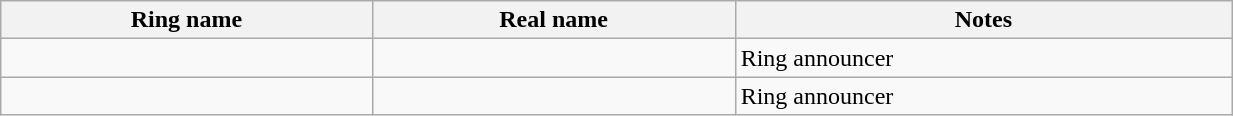<table class="wikitable sortable" align="left center" style="width:65%;">
<tr>
<th width:15%;">Ring name</th>
<th width:15%;">Real name</th>
<th width:25%;">Notes</th>
</tr>
<tr>
<td></td>
<td></td>
<td>Ring announcer</td>
</tr>
<tr>
<td></td>
<td></td>
<td>Ring announcer</td>
</tr>
</table>
